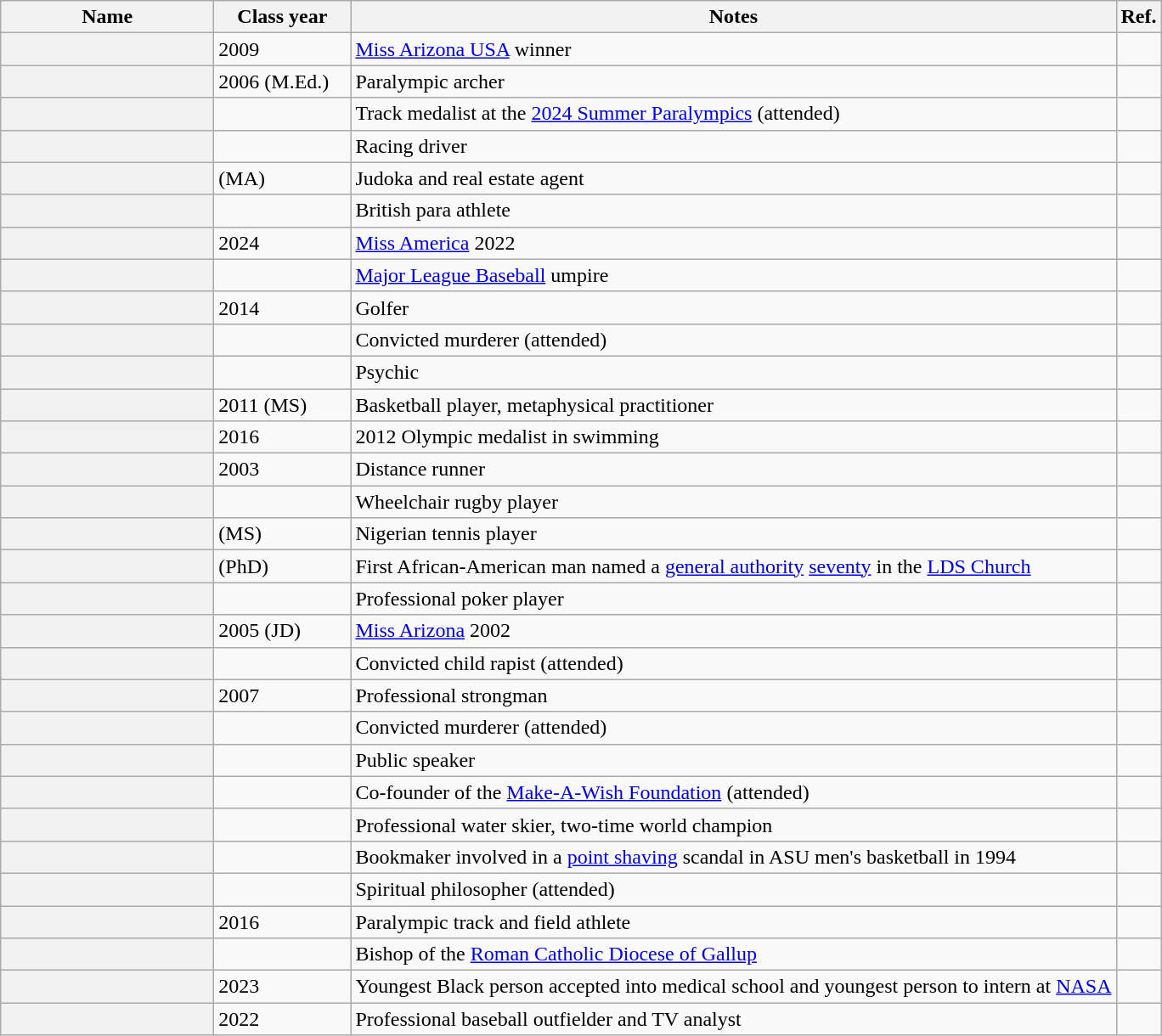<table class="wikitable sortable">
<tr>
<th scope = "col" width="160">Name</th>
<th scope = "col" width="100">Class year</th>
<th scope = "col" width="*" class="unsortable">Notes</th>
<th scope = "col" width="*" class="unsortable">Ref.</th>
</tr>
<tr>
<th scope = "row"></th>
<td>2009</td>
<td><a href='#'>Miss Arizona USA</a> winner</td>
<td></td>
</tr>
<tr>
<th scope = "row"></th>
<td>2006 (M.Ed.)</td>
<td>Paralympic archer</td>
<td></td>
</tr>
<tr>
<th scope = "row"></th>
<td></td>
<td>Track medalist at the <a href='#'>2024 Summer Paralympics</a> (attended)</td>
<td></td>
</tr>
<tr>
<th scope = "row"></th>
<td></td>
<td>Racing driver</td>
<td></td>
</tr>
<tr>
<th scope = "row"></th>
<td>(MA)</td>
<td>Judoka and real estate agent</td>
<td></td>
</tr>
<tr>
<th scope = "row"></th>
<td></td>
<td>British para athlete</td>
<td></td>
</tr>
<tr>
<th scope = "row"></th>
<td>2024</td>
<td><a href='#'>Miss America</a> 2022</td>
<td></td>
</tr>
<tr>
<th scope = "row"></th>
<td></td>
<td><a href='#'>Major League Baseball</a> umpire</td>
<td></td>
</tr>
<tr>
<th scope = "row"></th>
<td>2014</td>
<td>Golfer</td>
<td></td>
</tr>
<tr>
<th scope = "row"></th>
<td></td>
<td>Convicted murderer (attended)</td>
<td></td>
</tr>
<tr>
<th scope = "row"></th>
<td></td>
<td>Psychic</td>
<td></td>
</tr>
<tr>
<th scope = "row"></th>
<td>2011 (MS)</td>
<td>Basketball player, metaphysical practitioner</td>
<td></td>
</tr>
<tr>
<th scope = "row"></th>
<td>2016</td>
<td>2012 Olympic medalist in swimming </td>
<td></td>
</tr>
<tr>
<th scope = "row"></th>
<td>2003</td>
<td>Distance runner</td>
<td></td>
</tr>
<tr>
<th scope = "row"></th>
<td></td>
<td>Wheelchair rugby player</td>
<td></td>
</tr>
<tr>
<th scope = "row"></th>
<td>(MS)</td>
<td>Nigerian tennis player</td>
<td></td>
</tr>
<tr>
<th scope = "row"></th>
<td>(PhD)</td>
<td>First African-American man named a <a href='#'>general authority</a> <a href='#'>seventy</a> in the <a href='#'>LDS Church</a></td>
<td></td>
</tr>
<tr>
<th scope = "row"></th>
<td></td>
<td>Professional poker player</td>
<td></td>
</tr>
<tr>
<th scope = "row"></th>
<td>2005 (JD)</td>
<td><a href='#'>Miss Arizona</a> 2002</td>
<td></td>
</tr>
<tr>
<th scope = "row"></th>
<td></td>
<td>Convicted child rapist (attended)</td>
<td></td>
</tr>
<tr>
<th scope = "row"></th>
<td>2007</td>
<td>Professional strongman</td>
<td></td>
</tr>
<tr>
<th scope = "row"></th>
<td></td>
<td>Convicted murderer (attended)</td>
<td></td>
</tr>
<tr>
<th scope = "row"></th>
<td></td>
<td>Public speaker</td>
<td></td>
</tr>
<tr>
<th scope = "row"></th>
<td></td>
<td>Co-founder of the <a href='#'>Make-A-Wish Foundation</a> (attended)</td>
<td></td>
</tr>
<tr>
<th scope = "row"></th>
<td></td>
<td>Professional water skier, two-time world champion</td>
<td></td>
</tr>
<tr>
<th scope = "row"></th>
<td></td>
<td>Bookmaker involved in a <a href='#'>point shaving</a> scandal in ASU men's basketball in 1994</td>
<td></td>
</tr>
<tr>
<th scope = "row"></th>
<td></td>
<td>Spiritual philosopher (attended)</td>
<td></td>
</tr>
<tr>
<th scope = "row"></th>
<td>2016</td>
<td>Paralympic track and field athlete</td>
<td></td>
</tr>
<tr>
<th scope = "row"></th>
<td></td>
<td>Bishop of the <a href='#'>Roman Catholic Diocese of Gallup</a></td>
<td></td>
</tr>
<tr>
<th scope = "row"></th>
<td>2023</td>
<td>Youngest Black person accepted into medical school and youngest person to intern at <a href='#'>NASA</a></td>
<td></td>
</tr>
<tr>
<th scope = "row"></th>
<td>2022</td>
<td>Professional baseball outfielder and TV analyst</td>
<td></td>
</tr>
</table>
